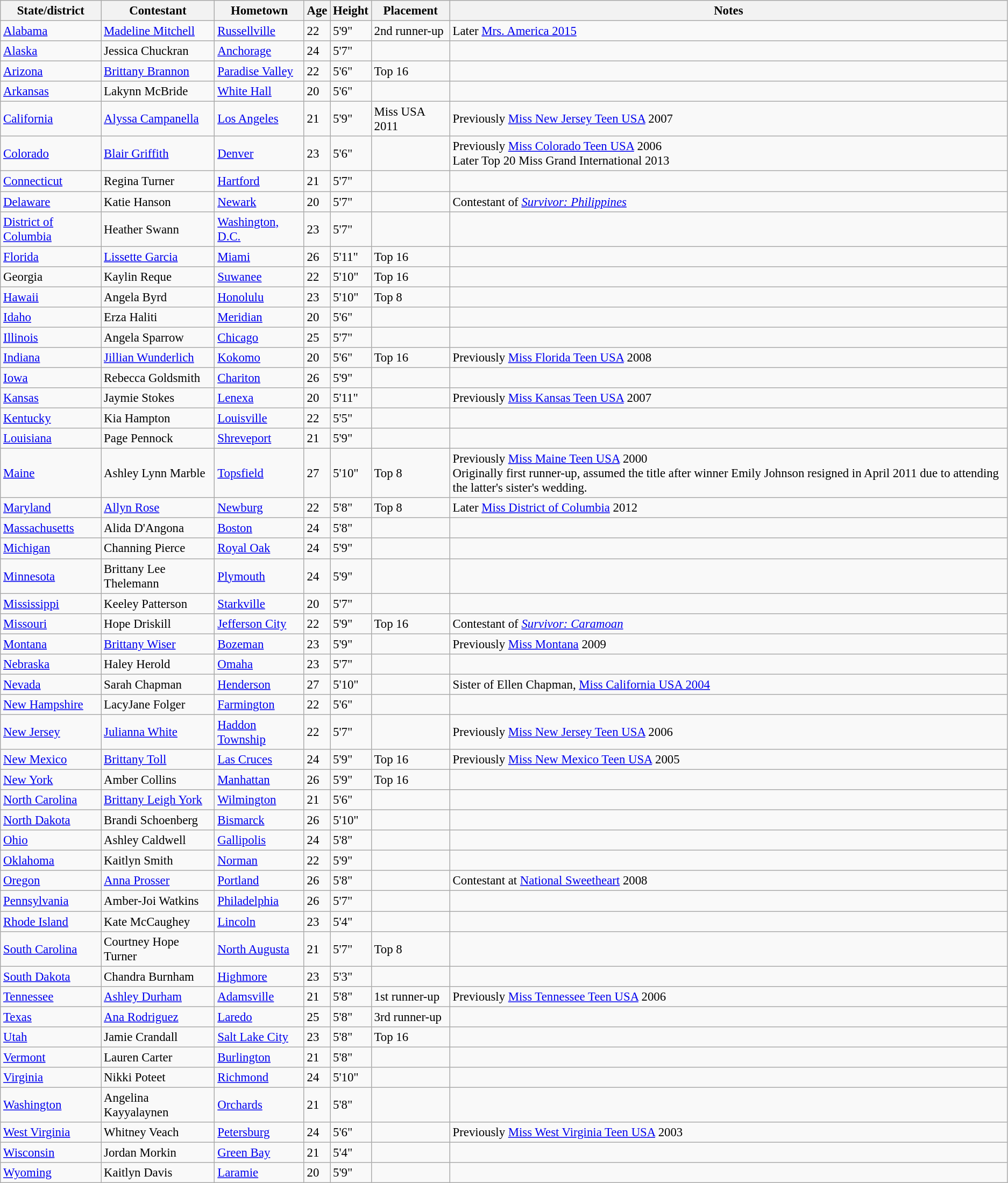<table class="wikitable sortable" style="font-size:95%;">
<tr>
<th>State/district</th>
<th>Contestant</th>
<th>Hometown</th>
<th>Age</th>
<th>Height</th>
<th>Placement</th>
<th>Notes</th>
</tr>
<tr>
<td><a href='#'>Alabama</a></td>
<td><a href='#'>Madeline Mitchell</a></td>
<td><a href='#'>Russellville</a></td>
<td>22</td>
<td>5'9"</td>
<td>2nd runner-up</td>
<td>Later <a href='#'>Mrs. America 2015</a></td>
</tr>
<tr>
<td><a href='#'>Alaska</a></td>
<td>Jessica Chuckran</td>
<td><a href='#'>Anchorage</a></td>
<td>24</td>
<td>5'7"</td>
<td></td>
<td></td>
</tr>
<tr>
<td><a href='#'>Arizona</a></td>
<td><a href='#'>Brittany Brannon</a></td>
<td><a href='#'>Paradise Valley</a></td>
<td>22</td>
<td>5'6"</td>
<td>Top 16</td>
<td></td>
</tr>
<tr>
<td><a href='#'>Arkansas</a></td>
<td>Lakynn McBride</td>
<td><a href='#'>White Hall</a></td>
<td>20</td>
<td>5'6"</td>
<td></td>
<td></td>
</tr>
<tr>
<td><a href='#'>California</a></td>
<td><a href='#'>Alyssa Campanella</a></td>
<td><a href='#'>Los Angeles</a></td>
<td>21</td>
<td>5'9"</td>
<td>Miss USA 2011</td>
<td>Previously <a href='#'>Miss New Jersey Teen USA</a> 2007</td>
</tr>
<tr>
<td><a href='#'>Colorado</a></td>
<td><a href='#'>Blair Griffith</a></td>
<td><a href='#'>Denver</a></td>
<td>23</td>
<td>5'6"</td>
<td></td>
<td>Previously <a href='#'>Miss Colorado Teen USA</a> 2006<br>Later Top 20 Miss Grand International 2013</td>
</tr>
<tr>
<td><a href='#'>Connecticut</a></td>
<td>Regina Turner</td>
<td><a href='#'>Hartford</a></td>
<td>21</td>
<td>5'7"</td>
<td></td>
<td></td>
</tr>
<tr>
<td><a href='#'>Delaware</a></td>
<td>Katie Hanson</td>
<td><a href='#'>Newark</a></td>
<td>20</td>
<td>5'7"</td>
<td></td>
<td>Contestant of <em><a href='#'>Survivor: Philippines</a></em></td>
</tr>
<tr>
<td><a href='#'>District of Columbia</a></td>
<td>Heather Swann</td>
<td><a href='#'>Washington, D.C.</a></td>
<td>23</td>
<td>5'7"</td>
<td></td>
<td></td>
</tr>
<tr>
<td><a href='#'>Florida</a></td>
<td><a href='#'>Lissette Garcia</a></td>
<td><a href='#'>Miami</a></td>
<td>26</td>
<td>5'11"</td>
<td>Top 16</td>
<td></td>
</tr>
<tr>
<td>Georgia</td>
<td>Kaylin Reque</td>
<td><a href='#'>Suwanee</a></td>
<td>22</td>
<td>5'10"</td>
<td>Top 16</td>
<td></td>
</tr>
<tr>
<td><a href='#'>Hawaii</a></td>
<td>Angela Byrd</td>
<td><a href='#'>Honolulu</a></td>
<td>23</td>
<td>5'10"</td>
<td>Top 8</td>
<td></td>
</tr>
<tr>
<td><a href='#'>Idaho</a></td>
<td>Erza Haliti</td>
<td><a href='#'>Meridian</a></td>
<td>20</td>
<td>5'6"</td>
<td></td>
<td></td>
</tr>
<tr>
<td><a href='#'>Illinois</a></td>
<td>Angela Sparrow</td>
<td><a href='#'>Chicago</a></td>
<td>25</td>
<td>5'7"</td>
<td></td>
<td></td>
</tr>
<tr>
<td><a href='#'>Indiana</a></td>
<td><a href='#'>Jillian Wunderlich</a></td>
<td><a href='#'>Kokomo</a></td>
<td>20</td>
<td>5'6"</td>
<td>Top 16</td>
<td>Previously <a href='#'>Miss Florida Teen USA</a> 2008</td>
</tr>
<tr>
<td><a href='#'>Iowa</a></td>
<td>Rebecca Goldsmith</td>
<td><a href='#'>Chariton</a></td>
<td>26</td>
<td>5'9"</td>
<td></td>
<td></td>
</tr>
<tr>
<td><a href='#'>Kansas</a></td>
<td>Jaymie Stokes</td>
<td><a href='#'>Lenexa</a></td>
<td>20</td>
<td>5'11"</td>
<td></td>
<td>Previously <a href='#'>Miss Kansas Teen USA</a> 2007</td>
</tr>
<tr>
<td><a href='#'>Kentucky</a></td>
<td>Kia Hampton</td>
<td><a href='#'>Louisville</a></td>
<td>22</td>
<td>5'5"</td>
<td></td>
<td></td>
</tr>
<tr>
<td><a href='#'>Louisiana</a></td>
<td>Page Pennock</td>
<td><a href='#'>Shreveport</a></td>
<td>21</td>
<td>5'9"</td>
<td></td>
<td></td>
</tr>
<tr>
<td><a href='#'>Maine</a></td>
<td>Ashley Lynn Marble</td>
<td><a href='#'>Topsfield</a></td>
<td>27</td>
<td>5'10"</td>
<td>Top 8</td>
<td>Previously <a href='#'>Miss Maine Teen USA</a> 2000<br>Originally first runner-up, assumed the title after winner Emily Johnson resigned in April 2011 due to attending the latter's sister's wedding.</td>
</tr>
<tr>
<td><a href='#'>Maryland</a></td>
<td><a href='#'>Allyn Rose</a></td>
<td><a href='#'>Newburg</a></td>
<td>22</td>
<td>5'8"</td>
<td>Top 8</td>
<td>Later <a href='#'>Miss District of Columbia</a> 2012</td>
</tr>
<tr>
<td><a href='#'>Massachusetts</a></td>
<td>Alida D'Angona</td>
<td><a href='#'>Boston</a></td>
<td>24</td>
<td>5'8"</td>
<td></td>
<td></td>
</tr>
<tr>
<td><a href='#'>Michigan</a></td>
<td>Channing Pierce</td>
<td><a href='#'>Royal Oak</a></td>
<td>24</td>
<td>5'9"</td>
<td></td>
<td></td>
</tr>
<tr>
<td><a href='#'>Minnesota</a></td>
<td>Brittany Lee Thelemann</td>
<td><a href='#'>Plymouth</a></td>
<td>24</td>
<td>5'9"</td>
<td></td>
<td></td>
</tr>
<tr>
<td><a href='#'>Mississippi</a></td>
<td>Keeley Patterson</td>
<td><a href='#'>Starkville</a></td>
<td>20</td>
<td>5'7"</td>
<td></td>
<td></td>
</tr>
<tr>
<td><a href='#'>Missouri</a></td>
<td>Hope Driskill</td>
<td><a href='#'>Jefferson City</a></td>
<td>22</td>
<td>5'9"</td>
<td>Top 16</td>
<td>Contestant of <em><a href='#'>Survivor: Caramoan</a></em></td>
</tr>
<tr>
<td><a href='#'>Montana</a></td>
<td><a href='#'>Brittany Wiser</a></td>
<td><a href='#'>Bozeman</a></td>
<td>23</td>
<td>5'9"</td>
<td></td>
<td>Previously <a href='#'>Miss Montana</a> 2009</td>
</tr>
<tr>
<td><a href='#'>Nebraska</a></td>
<td>Haley Herold</td>
<td><a href='#'>Omaha</a></td>
<td>23</td>
<td>5'7"</td>
<td></td>
<td></td>
</tr>
<tr>
<td><a href='#'>Nevada</a></td>
<td>Sarah Chapman</td>
<td><a href='#'>Henderson</a></td>
<td>27</td>
<td>5'10"</td>
<td></td>
<td>Sister of Ellen Chapman, <a href='#'>Miss California USA 2004</a></td>
</tr>
<tr>
<td><a href='#'>New Hampshire</a></td>
<td>LacyJane Folger</td>
<td><a href='#'>Farmington</a></td>
<td>22</td>
<td>5'6"</td>
<td></td>
<td></td>
</tr>
<tr>
<td><a href='#'>New Jersey</a></td>
<td><a href='#'>Julianna White</a></td>
<td><a href='#'>Haddon Township</a></td>
<td>22</td>
<td>5'7"</td>
<td></td>
<td>Previously <a href='#'>Miss New Jersey Teen USA</a> 2006</td>
</tr>
<tr>
<td><a href='#'>New Mexico</a></td>
<td><a href='#'>Brittany Toll</a></td>
<td><a href='#'>Las Cruces</a></td>
<td>24</td>
<td>5'9"</td>
<td>Top 16</td>
<td>Previously <a href='#'>Miss New Mexico Teen USA</a> 2005</td>
</tr>
<tr>
<td><a href='#'>New York</a></td>
<td>Amber Collins</td>
<td><a href='#'>Manhattan</a></td>
<td>26</td>
<td>5'9"</td>
<td>Top 16</td>
<td></td>
</tr>
<tr>
<td><a href='#'>North Carolina</a></td>
<td><a href='#'>Brittany Leigh York</a></td>
<td><a href='#'>Wilmington</a></td>
<td>21</td>
<td>5'6"</td>
<td></td>
<td></td>
</tr>
<tr>
<td><a href='#'>North Dakota</a></td>
<td>Brandi Schoenberg</td>
<td><a href='#'>Bismarck</a></td>
<td>26</td>
<td>5'10"</td>
<td></td>
<td></td>
</tr>
<tr>
<td><a href='#'>Ohio</a></td>
<td>Ashley Caldwell</td>
<td><a href='#'>Gallipolis</a></td>
<td>24</td>
<td>5'8"</td>
<td></td>
<td></td>
</tr>
<tr>
<td><a href='#'>Oklahoma</a></td>
<td>Kaitlyn Smith</td>
<td><a href='#'>Norman</a></td>
<td>22</td>
<td>5'9"</td>
<td></td>
<td></td>
</tr>
<tr>
<td><a href='#'>Oregon</a></td>
<td><a href='#'>Anna Prosser</a></td>
<td><a href='#'>Portland</a></td>
<td>26</td>
<td>5'8"</td>
<td></td>
<td>Contestant at <a href='#'>National Sweetheart</a> 2008</td>
</tr>
<tr>
<td><a href='#'>Pennsylvania</a></td>
<td>Amber-Joi Watkins</td>
<td><a href='#'>Philadelphia</a></td>
<td>26</td>
<td>5'7"</td>
<td></td>
<td></td>
</tr>
<tr>
<td><a href='#'>Rhode Island</a></td>
<td>Kate McCaughey</td>
<td><a href='#'>Lincoln</a></td>
<td>23</td>
<td>5'4"</td>
<td></td>
<td></td>
</tr>
<tr>
<td><a href='#'>South Carolina</a></td>
<td>Courtney Hope Turner</td>
<td><a href='#'>North Augusta</a></td>
<td>21</td>
<td>5'7"</td>
<td>Top 8</td>
<td></td>
</tr>
<tr>
<td><a href='#'>South Dakota</a></td>
<td>Chandra Burnham</td>
<td><a href='#'>Highmore</a></td>
<td>23</td>
<td>5'3"</td>
<td></td>
<td></td>
</tr>
<tr>
<td><a href='#'>Tennessee</a></td>
<td><a href='#'>Ashley Durham</a></td>
<td><a href='#'>Adamsville</a></td>
<td>21</td>
<td>5'8"</td>
<td>1st runner-up</td>
<td>Previously <a href='#'>Miss Tennessee Teen USA</a> 2006</td>
</tr>
<tr>
<td><a href='#'>Texas</a></td>
<td><a href='#'>Ana Rodriguez</a></td>
<td><a href='#'>Laredo</a></td>
<td>25</td>
<td>5'8"</td>
<td>3rd runner-up</td>
<td></td>
</tr>
<tr>
<td><a href='#'>Utah</a></td>
<td>Jamie Crandall</td>
<td><a href='#'>Salt Lake City</a></td>
<td>23</td>
<td>5'8"</td>
<td>Top 16</td>
<td></td>
</tr>
<tr>
<td><a href='#'>Vermont</a></td>
<td>Lauren Carter</td>
<td><a href='#'>Burlington</a></td>
<td>21</td>
<td>5'8"</td>
<td></td>
<td></td>
</tr>
<tr>
<td><a href='#'>Virginia</a></td>
<td>Nikki Poteet</td>
<td><a href='#'>Richmond</a></td>
<td>24</td>
<td>5'10"</td>
<td></td>
<td></td>
</tr>
<tr>
<td><a href='#'>Washington</a></td>
<td>Angelina Kayyalaynen</td>
<td><a href='#'>Orchards</a></td>
<td>21</td>
<td>5'8"</td>
<td></td>
<td></td>
</tr>
<tr>
<td><a href='#'>West Virginia</a></td>
<td>Whitney Veach</td>
<td><a href='#'>Petersburg</a></td>
<td>24</td>
<td>5'6"</td>
<td></td>
<td>Previously <a href='#'>Miss West Virginia Teen USA</a> 2003</td>
</tr>
<tr>
<td><a href='#'>Wisconsin</a></td>
<td>Jordan Morkin</td>
<td><a href='#'>Green Bay</a></td>
<td>21</td>
<td>5'4"</td>
<td></td>
<td></td>
</tr>
<tr>
<td><a href='#'>Wyoming</a></td>
<td>Kaitlyn Davis</td>
<td><a href='#'>Laramie</a></td>
<td>20</td>
<td>5'9"</td>
<td></td>
<td></td>
</tr>
</table>
